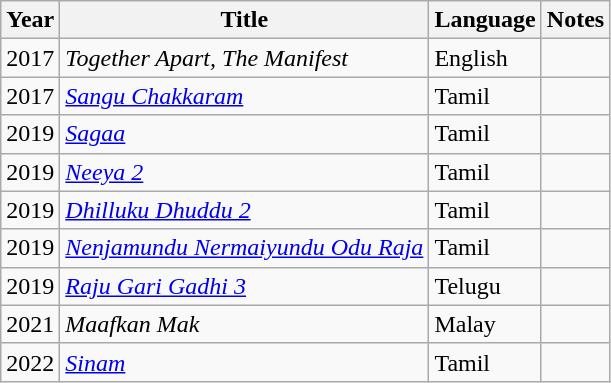<table class="wikitable">
<tr>
<th>Year</th>
<th>Title</th>
<th>Language</th>
<th>Notes</th>
</tr>
<tr>
<td>2017</td>
<td><em>Together Apart, The Manifest</em></td>
<td>English</td>
<td></td>
</tr>
<tr>
<td>2017</td>
<td><em><a href='#'>Sangu Chakkaram</a></em></td>
<td>Tamil</td>
<td></td>
</tr>
<tr>
<td>2019</td>
<td><em><a href='#'>Sagaa</a></em></td>
<td>Tamil</td>
<td></td>
</tr>
<tr>
<td>2019</td>
<td><em><a href='#'>Neeya 2</a></em></td>
<td>Tamil</td>
<td></td>
</tr>
<tr>
<td>2019</td>
<td><em><a href='#'>Dhilluku Dhuddu 2</a></em></td>
<td>Tamil</td>
<td></td>
</tr>
<tr>
<td>2019</td>
<td><em><a href='#'>Nenjamundu Nermaiyundu Odu Raja</a></em></td>
<td>Tamil</td>
<td></td>
</tr>
<tr>
<td>2019</td>
<td><em><a href='#'>Raju Gari Gadhi 3</a></em></td>
<td>Telugu</td>
<td></td>
</tr>
<tr>
<td>2021</td>
<td><em>Maafkan Mak</em></td>
<td>Malay</td>
<td></td>
</tr>
<tr>
<td>2022</td>
<td><em><a href='#'>Sinam</a></em></td>
<td>Tamil</td>
<td></td>
</tr>
</table>
